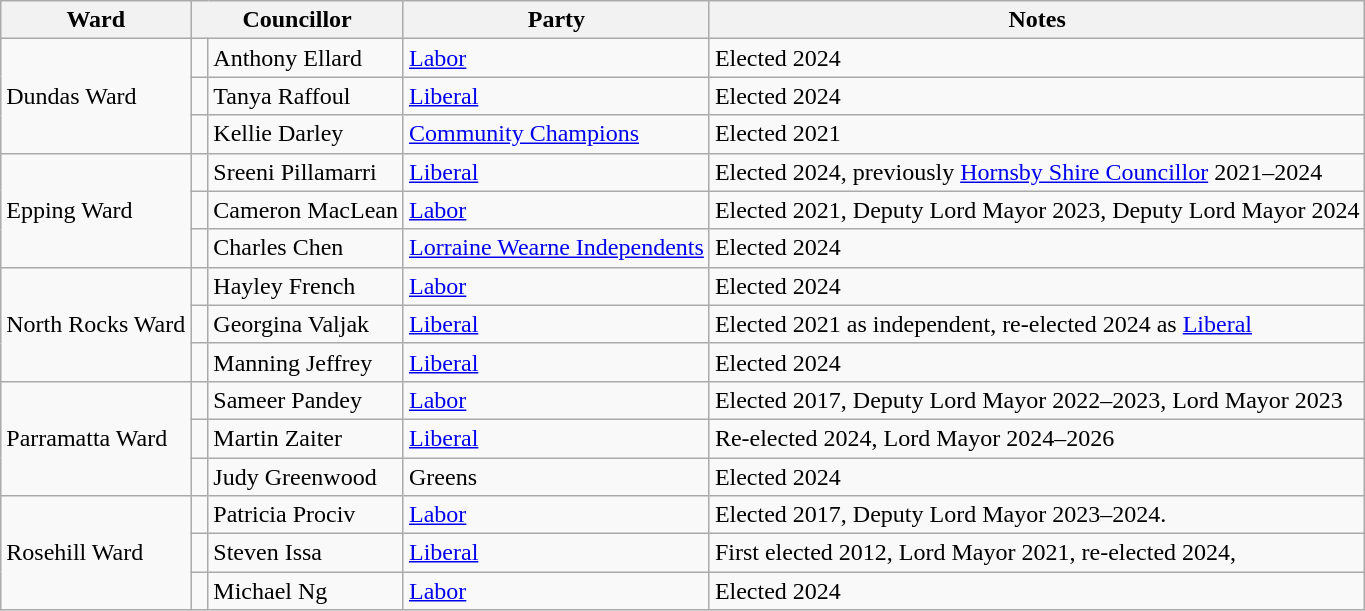<table class="wikitable">
<tr>
<th>Ward</th>
<th colspan="2">Councillor</th>
<th>Party</th>
<th>Notes</th>
</tr>
<tr>
<td rowspan="3">Dundas Ward</td>
<td> </td>
<td>Anthony Ellard</td>
<td><a href='#'>Labor</a></td>
<td>Elected 2024</td>
</tr>
<tr>
<td> </td>
<td>Tanya Raffoul</td>
<td><a href='#'>Liberal</a></td>
<td>Elected 2024</td>
</tr>
<tr>
<td> </td>
<td>Kellie Darley</td>
<td><a href='#'>Community Champions</a></td>
<td>Elected 2021</td>
</tr>
<tr>
<td rowspan="3">Epping Ward</td>
<td> </td>
<td>Sreeni Pillamarri</td>
<td><a href='#'>Liberal</a></td>
<td>Elected 2024, previously <a href='#'>Hornsby Shire Councillor</a> 2021–2024</td>
</tr>
<tr>
<td> </td>
<td>Cameron MacLean</td>
<td><a href='#'>Labor</a></td>
<td>Elected 2021, Deputy Lord Mayor 2023, Deputy Lord Mayor 2024</td>
</tr>
<tr>
<td> </td>
<td>Charles Chen</td>
<td><a href='#'>Lorraine Wearne Independents</a></td>
<td>Elected 2024</td>
</tr>
<tr>
<td rowspan="3">North Rocks Ward</td>
<td> </td>
<td>Hayley French</td>
<td><a href='#'>Labor</a></td>
<td>Elected 2024</td>
</tr>
<tr>
<td> </td>
<td>Georgina Valjak</td>
<td><a href='#'>Liberal</a></td>
<td>Elected 2021 as independent, re-elected 2024 as <a href='#'>Liberal</a></td>
</tr>
<tr>
<td> </td>
<td>Manning Jeffrey</td>
<td><a href='#'>Liberal</a></td>
<td>Elected 2024</td>
</tr>
<tr>
<td rowspan="3">Parramatta Ward</td>
<td> </td>
<td>Sameer Pandey</td>
<td><a href='#'>Labor</a></td>
<td>Elected 2017, Deputy Lord Mayor 2022–2023, Lord Mayor 2023</td>
</tr>
<tr>
<td> </td>
<td>Martin Zaiter</td>
<td><a href='#'>Liberal</a></td>
<td>Re-elected 2024, Lord Mayor 2024–2026</td>
</tr>
<tr>
<td> </td>
<td>Judy Greenwood</td>
<td>Greens</td>
<td>Elected 2024</td>
</tr>
<tr>
<td rowspan="3">Rosehill Ward</td>
<td> </td>
<td>Patricia Prociv</td>
<td><a href='#'>Labor</a></td>
<td>Elected 2017, Deputy Lord Mayor 2023–2024.</td>
</tr>
<tr>
<td> </td>
<td>Steven Issa</td>
<td><a href='#'>Liberal</a></td>
<td>First elected 2012, Lord Mayor 2021, re-elected 2024,</td>
</tr>
<tr>
<td> </td>
<td>Michael Ng</td>
<td><a href='#'>Labor</a></td>
<td>Elected 2024</td>
</tr>
</table>
